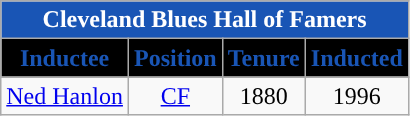<table class="wikitable" style="text-align:center">
<tr>
<th colspan=4 style="background:#1955b5; color:#fff;">Cleveland Blues Hall of Famers</th>
</tr>
<tr>
<th style="background:#000; color:#1955b5;">Inductee</th>
<th style="background:#000; color:#1955b5;">Position</th>
<th style="background:#000; color:#1955b5;">Tenure</th>
<th style="background:#000; color:#1955b5;">Inducted</th>
</tr>
<tr>
<td><a href='#'>Ned Hanlon</a></td>
<td><a href='#'>CF</a></td>
<td>1880</td>
<td>1996</td>
</tr>
</table>
